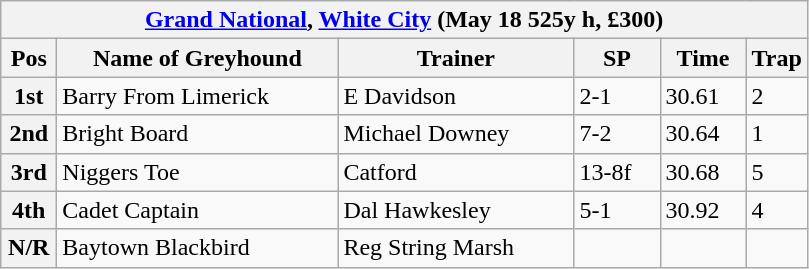<table class="wikitable">
<tr>
<th colspan="6"><a href='#'>Grand National</a>, <a href='#'>White City</a> (May 18 525y h, £300)</th>
</tr>
<tr>
<th width=30>Pos</th>
<th width=180>Name of Greyhound</th>
<th width=150>Trainer</th>
<th width=50>SP</th>
<th width=50>Time</th>
<th width=30>Trap</th>
</tr>
<tr>
<th>1st</th>
<td>Barry From Limerick</td>
<td>E Davidson</td>
<td>2-1</td>
<td>30.61</td>
<td>2</td>
</tr>
<tr>
<th>2nd</th>
<td>Bright Board</td>
<td>Michael Downey</td>
<td>7-2</td>
<td>30.64</td>
<td>1</td>
</tr>
<tr>
<th>3rd</th>
<td>Niggers Toe</td>
<td>Catford</td>
<td>13-8f</td>
<td>30.68</td>
<td>5</td>
</tr>
<tr>
<th>4th</th>
<td>Cadet Captain</td>
<td>Dal Hawkesley</td>
<td>5-1</td>
<td>30.92</td>
<td>4</td>
</tr>
<tr>
<th>N/R</th>
<td>Baytown Blackbird</td>
<td>Reg String Marsh</td>
<td></td>
<td></td>
<td></td>
</tr>
</table>
